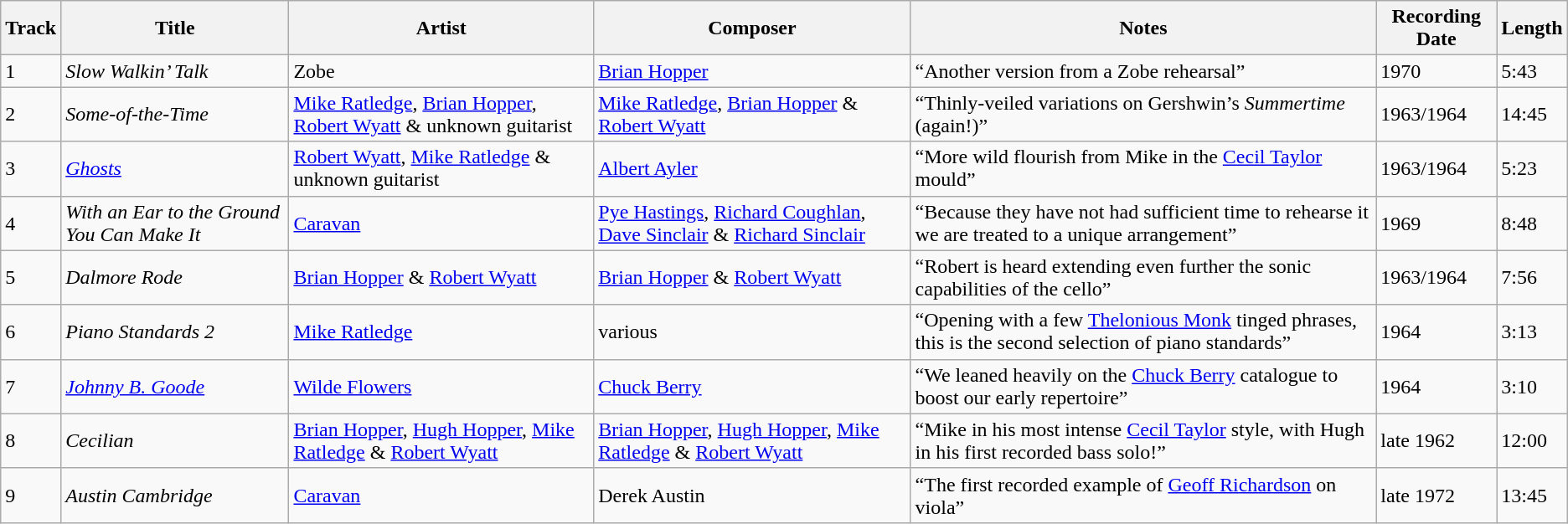<table class="wikitable">
<tr>
<th>Track</th>
<th>Title</th>
<th>Artist</th>
<th>Composer</th>
<th>Notes</th>
<th>Recording Date</th>
<th>Length</th>
</tr>
<tr>
<td>1</td>
<td><em>Slow Walkin’ Talk</em></td>
<td>Zobe</td>
<td><a href='#'>Brian Hopper</a></td>
<td>“Another version from a Zobe rehearsal”</td>
<td>1970</td>
<td>5:43</td>
</tr>
<tr>
<td>2</td>
<td><em>Some-of-the-Time</em></td>
<td><a href='#'>Mike Ratledge</a>, <a href='#'>Brian Hopper</a>, <a href='#'>Robert Wyatt</a> & unknown guitarist</td>
<td><a href='#'>Mike Ratledge</a>, <a href='#'>Brian Hopper</a> & <a href='#'>Robert Wyatt</a></td>
<td>“Thinly-veiled variations on Gershwin’s <em>Summertime</em> (again!)”</td>
<td>1963/1964</td>
<td>14:45</td>
</tr>
<tr>
<td>3</td>
<td><em><a href='#'>Ghosts</a></em></td>
<td><a href='#'>Robert Wyatt</a>, <a href='#'>Mike Ratledge</a> & unknown guitarist</td>
<td><a href='#'>Albert Ayler</a></td>
<td>“More wild flourish from Mike in the <a href='#'>Cecil Taylor</a> mould”</td>
<td>1963/1964</td>
<td>5:23</td>
</tr>
<tr>
<td>4</td>
<td><em>With an Ear to the Ground You Can Make It</em></td>
<td><a href='#'>Caravan</a></td>
<td><a href='#'>Pye Hastings</a>, <a href='#'>Richard Coughlan</a>, <a href='#'>Dave Sinclair</a> & <a href='#'>Richard Sinclair</a></td>
<td>“Because they have not had sufficient time to rehearse it we are treated to a unique arrangement”</td>
<td>1969</td>
<td>8:48</td>
</tr>
<tr>
<td>5</td>
<td><em>Dalmore Rode</em></td>
<td><a href='#'>Brian Hopper</a> & <a href='#'>Robert Wyatt</a></td>
<td><a href='#'>Brian Hopper</a> & <a href='#'>Robert Wyatt</a></td>
<td>“Robert is heard extending even further the sonic capabilities of the cello”</td>
<td>1963/1964</td>
<td>7:56</td>
</tr>
<tr>
<td>6</td>
<td><em>Piano Standards 2</em></td>
<td><a href='#'>Mike Ratledge</a></td>
<td>various</td>
<td>“Opening with a few <a href='#'>Thelonious Monk</a> tinged phrases, this is the second selection of piano standards”</td>
<td>1964</td>
<td>3:13</td>
</tr>
<tr>
<td>7</td>
<td><em><a href='#'>Johnny B. Goode</a></em></td>
<td><a href='#'>Wilde Flowers</a></td>
<td><a href='#'>Chuck Berry</a></td>
<td>“We leaned heavily on the <a href='#'>Chuck Berry</a> catalogue to boost our early repertoire”</td>
<td>1964</td>
<td>3:10</td>
</tr>
<tr>
<td>8</td>
<td><em>Cecilian</em></td>
<td><a href='#'>Brian Hopper</a>, <a href='#'>Hugh Hopper</a>, <a href='#'>Mike Ratledge</a> & <a href='#'>Robert Wyatt</a></td>
<td><a href='#'>Brian Hopper</a>, <a href='#'>Hugh Hopper</a>, <a href='#'>Mike Ratledge</a> & <a href='#'>Robert Wyatt</a></td>
<td>“Mike in his most intense <a href='#'>Cecil Taylor</a> style, with Hugh in his first recorded bass solo!”</td>
<td>late 1962</td>
<td>12:00</td>
</tr>
<tr>
<td>9</td>
<td><em>Austin Cambridge</em></td>
<td><a href='#'>Caravan</a></td>
<td>Derek Austin</td>
<td>“The first recorded example of <a href='#'>Geoff Richardson</a> on viola”</td>
<td>late 1972</td>
<td>13:45</td>
</tr>
</table>
